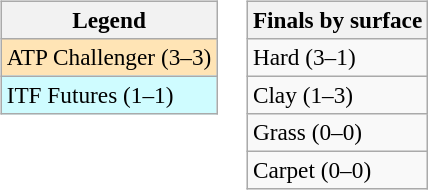<table>
<tr valign=top>
<td><br><table class=wikitable style=font-size:97%>
<tr>
<th>Legend</th>
</tr>
<tr bgcolor=moccasin>
<td>ATP Challenger (3–3)</td>
</tr>
<tr bgcolor=cffcff>
<td>ITF Futures (1–1)</td>
</tr>
</table>
</td>
<td><br><table class=wikitable style=font-size:97%>
<tr>
<th>Finals by surface</th>
</tr>
<tr>
<td>Hard (3–1)</td>
</tr>
<tr>
<td>Clay (1–3)</td>
</tr>
<tr>
<td>Grass (0–0)</td>
</tr>
<tr>
<td>Carpet (0–0)</td>
</tr>
</table>
</td>
</tr>
</table>
